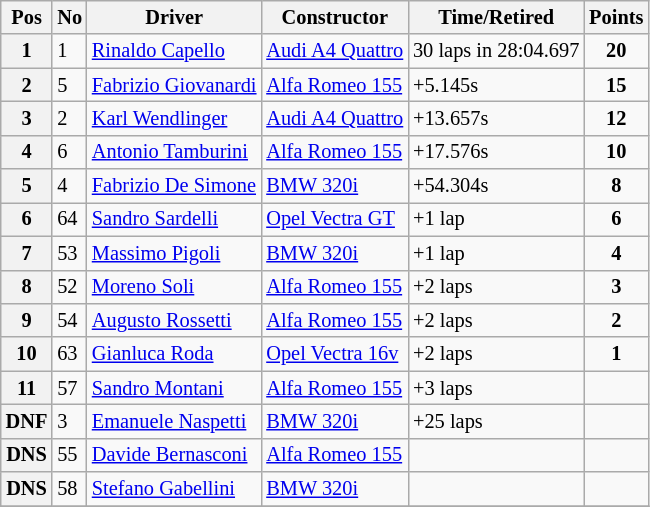<table class="wikitable" style="font-size: 85%;">
<tr>
<th>Pos</th>
<th>No</th>
<th>Driver</th>
<th>Constructor</th>
<th>Time/Retired</th>
<th>Points</th>
</tr>
<tr>
<th>1</th>
<td>1</td>
<td> <a href='#'>Rinaldo Capello</a></td>
<td><a href='#'>Audi A4 Quattro</a></td>
<td>30 laps in 28:04.697</td>
<td align=center><strong>20</strong></td>
</tr>
<tr>
<th>2</th>
<td>5</td>
<td> <a href='#'>Fabrizio Giovanardi</a></td>
<td><a href='#'>Alfa Romeo 155</a></td>
<td>+5.145s</td>
<td align=center><strong>15</strong></td>
</tr>
<tr>
<th>3</th>
<td>2</td>
<td> <a href='#'>Karl Wendlinger</a></td>
<td><a href='#'>Audi A4 Quattro</a></td>
<td>+13.657s</td>
<td align=center><strong>12</strong></td>
</tr>
<tr>
<th>4</th>
<td>6</td>
<td> <a href='#'>Antonio Tamburini</a></td>
<td><a href='#'>Alfa Romeo 155</a></td>
<td>+17.576s</td>
<td align=center><strong>10</strong></td>
</tr>
<tr>
<th>5</th>
<td>4</td>
<td> <a href='#'>Fabrizio De Simone</a></td>
<td><a href='#'>BMW 320i</a></td>
<td>+54.304s</td>
<td align=center><strong>8</strong></td>
</tr>
<tr>
<th>6</th>
<td>64</td>
<td> <a href='#'>Sandro Sardelli</a></td>
<td><a href='#'> Opel Vectra GT</a></td>
<td>+1 lap</td>
<td align=center><strong>6</strong></td>
</tr>
<tr>
<th>7</th>
<td>53</td>
<td> <a href='#'>Massimo Pigoli</a></td>
<td><a href='#'>BMW 320i</a></td>
<td>+1 lap</td>
<td align=center><strong>4</strong></td>
</tr>
<tr>
<th>8</th>
<td>52</td>
<td> <a href='#'>Moreno Soli</a></td>
<td><a href='#'>Alfa Romeo 155</a></td>
<td>+2 laps</td>
<td align=center><strong>3</strong></td>
</tr>
<tr>
<th>9</th>
<td>54</td>
<td> <a href='#'>Augusto Rossetti</a></td>
<td><a href='#'>Alfa Romeo 155</a></td>
<td>+2 laps</td>
<td align=center><strong>2</strong></td>
</tr>
<tr>
<th>10</th>
<td>63</td>
<td> <a href='#'>Gianluca Roda</a></td>
<td><a href='#'> Opel Vectra 16v</a></td>
<td>+2 laps</td>
<td align=center><strong>1</strong></td>
</tr>
<tr>
<th>11</th>
<td>57</td>
<td> <a href='#'>Sandro Montani</a></td>
<td><a href='#'>Alfa Romeo 155</a></td>
<td>+3 laps</td>
<td></td>
</tr>
<tr>
<th>DNF</th>
<td>3</td>
<td> <a href='#'>Emanuele Naspetti</a></td>
<td><a href='#'>BMW 320i</a></td>
<td>+25 laps</td>
<td></td>
</tr>
<tr>
<th>DNS</th>
<td>55</td>
<td> <a href='#'>Davide Bernasconi</a></td>
<td><a href='#'>Alfa Romeo 155</a></td>
<td></td>
<td></td>
</tr>
<tr>
<th>DNS</th>
<td>58</td>
<td> <a href='#'>Stefano Gabellini</a></td>
<td><a href='#'>BMW 320i</a></td>
<td></td>
<td></td>
</tr>
<tr>
</tr>
</table>
